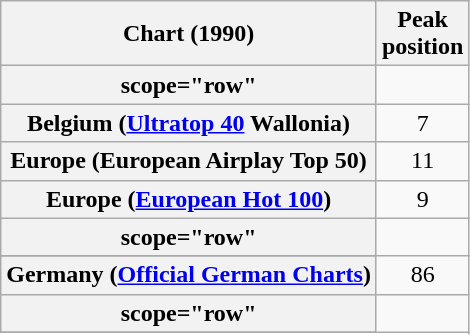<table class="wikitable sortable plainrowheaders">
<tr>
<th>Chart (1990)</th>
<th>Peak<br>position</th>
</tr>
<tr>
<th>scope="row"</th>
</tr>
<tr>
<th scope="row">Belgium (<a href='#'>Ultratop 40</a> Wallonia)</th>
<td align="center">7</td>
</tr>
<tr>
<th scope="row">Europe (European Airplay Top 50)</th>
<td align="center">11</td>
</tr>
<tr>
<th scope="row">Europe (<a href='#'>European Hot 100</a>)</th>
<td align="center">9</td>
</tr>
<tr>
<th>scope="row"</th>
</tr>
<tr>
</tr>
<tr>
<th scope="row">Germany (<a href='#'>Official German Charts</a>)</th>
<td align="center">86</td>
</tr>
<tr>
<th>scope="row"</th>
</tr>
<tr>
</tr>
</table>
